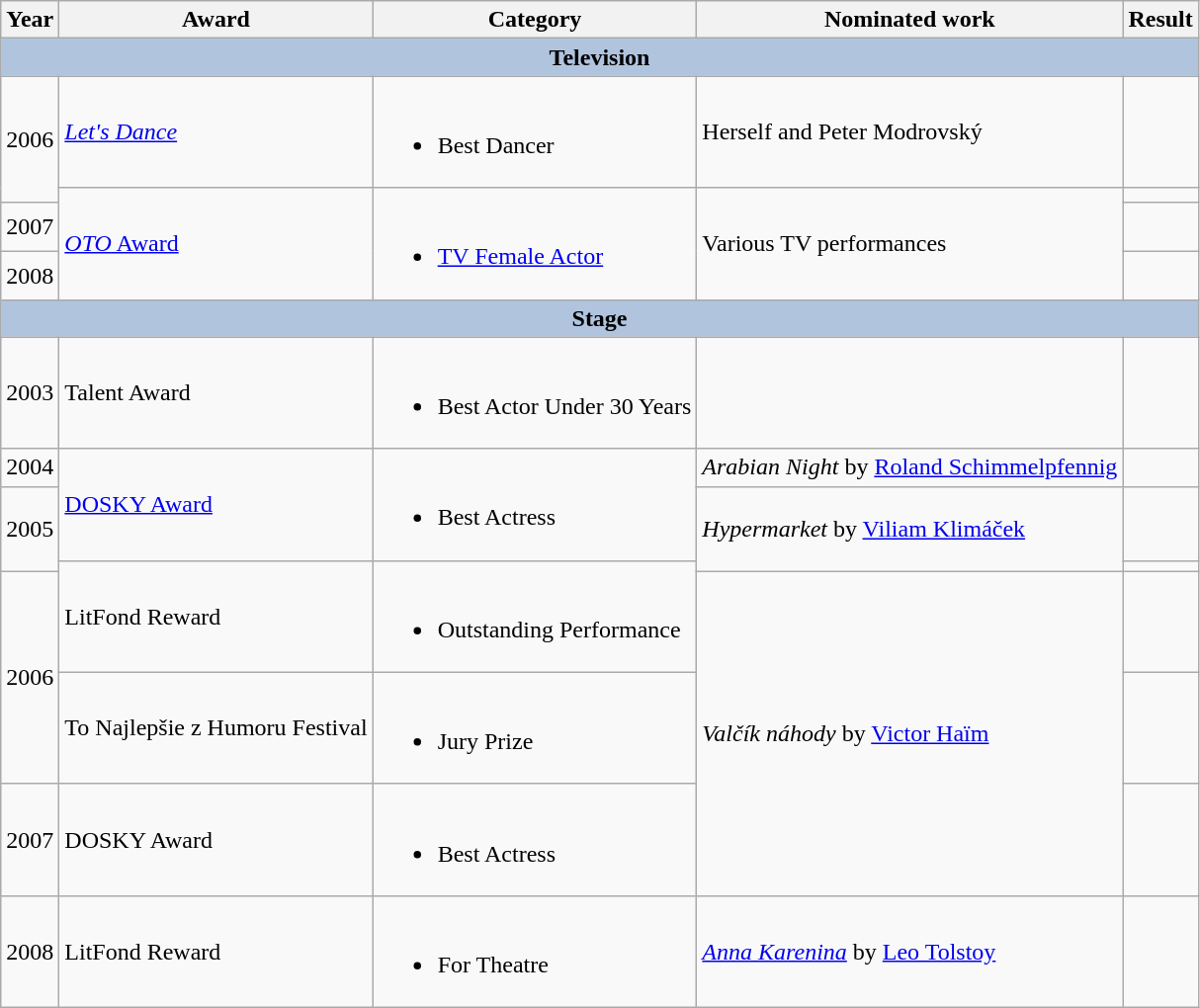<table class="wikitable">
<tr>
<th>Year</th>
<th>Award</th>
<th>Category</th>
<th>Nominated work</th>
<th>Result</th>
</tr>
<tr>
<th colspan="6" style="background:#B0C4DE;">Television</th>
</tr>
<tr>
<td rowspan="2">2006</td>
<td><em><a href='#'>Let's Dance</a></em></td>
<td><br><ul><li>Best Dancer</li></ul></td>
<td>Herself and Peter Modrovský</td>
<td></td>
</tr>
<tr>
<td rowspan="3"><a href='#'><em>OTO</em> Award</a></td>
<td rowspan="3"><br><ul><li><a href='#'>TV Female Actor</a></li></ul></td>
<td rowspan="3">Various TV performances</td>
<td></td>
</tr>
<tr>
<td>2007</td>
<td></td>
</tr>
<tr>
<td>2008</td>
<td></td>
</tr>
<tr>
<th colspan="6" style="background:#B0C4DE;">Stage</th>
</tr>
<tr>
<td>2003</td>
<td>Talent Award</td>
<td><br><ul><li>Best Actor Under 30 Years</li></ul></td>
<td></td>
<td></td>
</tr>
<tr>
<td>2004</td>
<td rowspan="2"><a href='#'>DOSKY Award</a></td>
<td rowspan="2"><br><ul><li>Best Actress</li></ul></td>
<td><em>Arabian Night</em> by <a href='#'>Roland Schimmelpfennig</a></td>
<td></td>
</tr>
<tr>
<td rowspan="2">2005</td>
<td rowspan="2"><em>Hypermarket</em> by <a href='#'>Viliam Klimáček</a></td>
<td></td>
</tr>
<tr>
<td rowspan="2">LitFond Reward</td>
<td rowspan="2"><br><ul><li>Outstanding Performance</li></ul></td>
<td></td>
</tr>
<tr>
<td rowspan="2">2006</td>
<td rowspan="3"><em>Valčík náhody</em> by <a href='#'>Victor Haïm</a></td>
<td></td>
</tr>
<tr>
<td>To Najlepšie z Humoru Festival</td>
<td><br><ul><li>Jury Prize</li></ul></td>
<td></td>
</tr>
<tr>
<td>2007</td>
<td>DOSKY Award</td>
<td><br><ul><li>Best Actress</li></ul></td>
<td></td>
</tr>
<tr>
<td>2008</td>
<td>LitFond Reward</td>
<td><br><ul><li>For Theatre</li></ul></td>
<td><em><a href='#'>Anna Karenina</a></em> by <a href='#'>Leo Tolstoy</a></td>
<td></td>
</tr>
</table>
